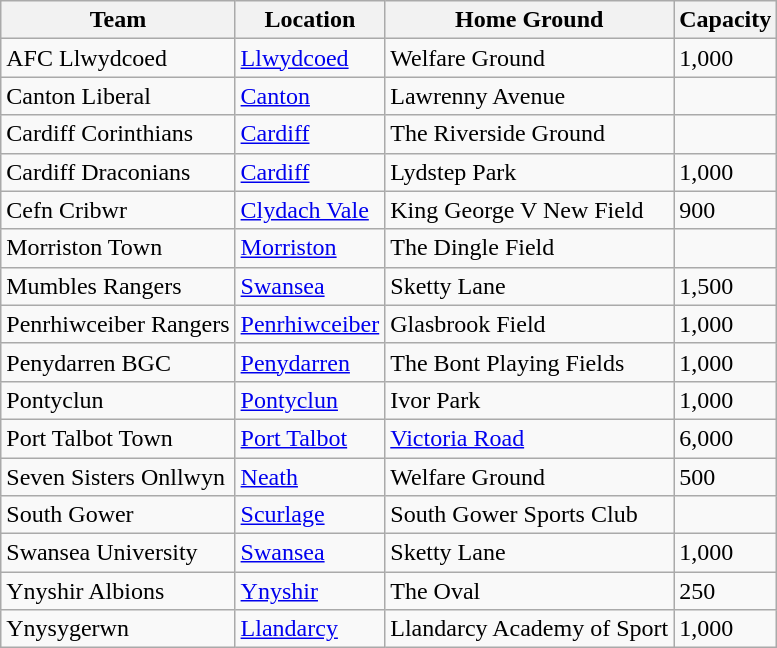<table class="wikitable sortable">
<tr>
<th>Team</th>
<th>Location</th>
<th>Home Ground</th>
<th>Capacity</th>
</tr>
<tr>
<td>AFC Llwydcoed</td>
<td><a href='#'>Llwydcoed</a></td>
<td>Welfare Ground</td>
<td>1,000</td>
</tr>
<tr>
<td>Canton Liberal</td>
<td><a href='#'>Canton</a></td>
<td>Lawrenny Avenue</td>
<td></td>
</tr>
<tr>
<td>Cardiff Corinthians</td>
<td><a href='#'>Cardiff</a></td>
<td>The Riverside Ground</td>
<td></td>
</tr>
<tr>
<td>Cardiff Draconians</td>
<td><a href='#'>Cardiff</a></td>
<td>Lydstep Park</td>
<td>1,000</td>
</tr>
<tr>
<td>Cefn Cribwr</td>
<td><a href='#'>Clydach Vale</a></td>
<td>King George V New Field</td>
<td>900</td>
</tr>
<tr>
<td>Morriston Town</td>
<td><a href='#'>Morriston</a></td>
<td>The Dingle Field</td>
<td></td>
</tr>
<tr>
<td>Mumbles Rangers</td>
<td><a href='#'>Swansea</a></td>
<td>Sketty Lane</td>
<td>1,500</td>
</tr>
<tr>
<td>Penrhiwceiber Rangers</td>
<td><a href='#'>Penrhiwceiber</a></td>
<td>Glasbrook Field</td>
<td>1,000</td>
</tr>
<tr>
<td>Penydarren BGC</td>
<td><a href='#'>Penydarren</a></td>
<td>The Bont Playing Fields</td>
<td>1,000</td>
</tr>
<tr>
<td>Pontyclun</td>
<td><a href='#'>Pontyclun</a></td>
<td>Ivor Park</td>
<td>1,000</td>
</tr>
<tr>
<td>Port Talbot Town</td>
<td><a href='#'>Port Talbot</a></td>
<td><a href='#'>Victoria Road</a></td>
<td>6,000</td>
</tr>
<tr>
<td>Seven Sisters Onllwyn</td>
<td><a href='#'>Neath</a></td>
<td>Welfare Ground</td>
<td>500</td>
</tr>
<tr>
<td>South Gower</td>
<td><a href='#'>Scurlage</a></td>
<td>South Gower Sports Club</td>
<td></td>
</tr>
<tr>
<td>Swansea University</td>
<td><a href='#'>Swansea</a></td>
<td>Sketty Lane</td>
<td>1,000</td>
</tr>
<tr>
<td>Ynyshir Albions</td>
<td><a href='#'>Ynyshir</a></td>
<td>The Oval</td>
<td>250</td>
</tr>
<tr>
<td>Ynysygerwn</td>
<td><a href='#'>Llandarcy</a></td>
<td>Llandarcy Academy of Sport</td>
<td>1,000</td>
</tr>
</table>
